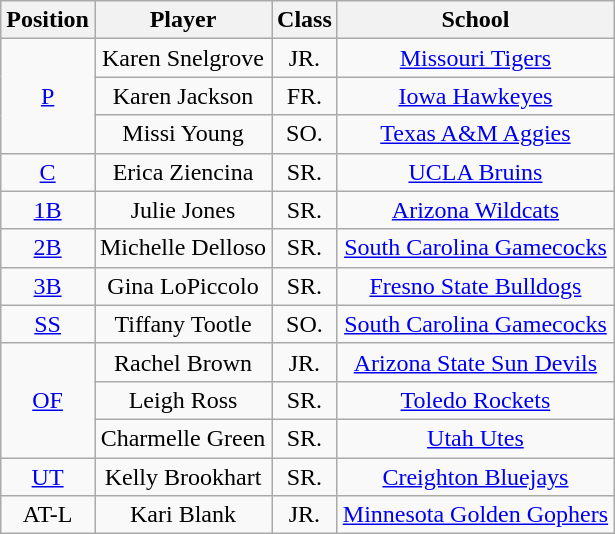<table class="wikitable">
<tr>
<th>Position</th>
<th>Player</th>
<th>Class</th>
<th>School</th>
</tr>
<tr align=center>
<td rowspan=3><a href='#'>P</a></td>
<td>Karen Snelgrove</td>
<td>JR.</td>
<td><a href='#'>Missouri Tigers</a></td>
</tr>
<tr align=center>
<td>Karen Jackson</td>
<td>FR.</td>
<td><a href='#'>Iowa Hawkeyes</a></td>
</tr>
<tr align=center>
<td>Missi Young</td>
<td>SO.</td>
<td><a href='#'>Texas A&M Aggies</a></td>
</tr>
<tr align=center>
<td rowspan=1><a href='#'>C</a></td>
<td>Erica Ziencina</td>
<td>SR.</td>
<td><a href='#'>UCLA Bruins</a></td>
</tr>
<tr align=center>
<td rowspan=1><a href='#'>1B</a></td>
<td>Julie Jones</td>
<td>SR.</td>
<td><a href='#'>Arizona Wildcats</a></td>
</tr>
<tr align=center>
<td rowspan=1><a href='#'>2B</a></td>
<td>Michelle Delloso</td>
<td>SR.</td>
<td><a href='#'>South Carolina Gamecocks</a></td>
</tr>
<tr align=center>
<td rowspan=1><a href='#'>3B</a></td>
<td>Gina LoPiccolo</td>
<td>SR.</td>
<td><a href='#'>Fresno State Bulldogs</a></td>
</tr>
<tr align=center>
<td rowspan=1><a href='#'>SS</a></td>
<td>Tiffany Tootle</td>
<td>SO.</td>
<td><a href='#'>South Carolina Gamecocks</a></td>
</tr>
<tr align=center>
<td rowspan=3><a href='#'>OF</a></td>
<td>Rachel Brown</td>
<td>JR.</td>
<td><a href='#'>Arizona State Sun Devils</a></td>
</tr>
<tr align=center>
<td>Leigh Ross</td>
<td>SR.</td>
<td><a href='#'>Toledo Rockets</a></td>
</tr>
<tr align=center>
<td>Charmelle Green</td>
<td>SR.</td>
<td><a href='#'>Utah Utes</a></td>
</tr>
<tr align=center>
<td rowspan=1><a href='#'>UT</a></td>
<td>Kelly Brookhart</td>
<td>SR.</td>
<td><a href='#'>Creighton Bluejays</a></td>
</tr>
<tr align=center>
<td rowspan=1>AT-L</td>
<td>Kari Blank</td>
<td>JR.</td>
<td><a href='#'>Minnesota Golden Gophers</a></td>
</tr>
</table>
